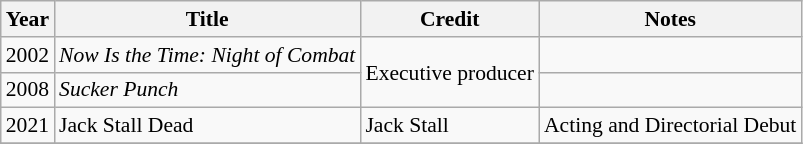<table class="wikitable" style="font-size: 90%;">
<tr>
<th>Year</th>
<th>Title</th>
<th>Credit</th>
<th>Notes</th>
</tr>
<tr>
<td rowspan="1">2002</td>
<td><em>Now Is the Time: Night of Combat</em></td>
<td rowspan="2">Executive producer</td>
<td></td>
</tr>
<tr>
<td rowspan="1">2008</td>
<td><em>Sucker Punch</em></td>
<td></td>
</tr>
<tr>
<td>2021</td>
<td>Jack Stall Dead</td>
<td>Jack Stall</td>
<td>Acting and Directorial Debut</td>
</tr>
<tr>
</tr>
</table>
